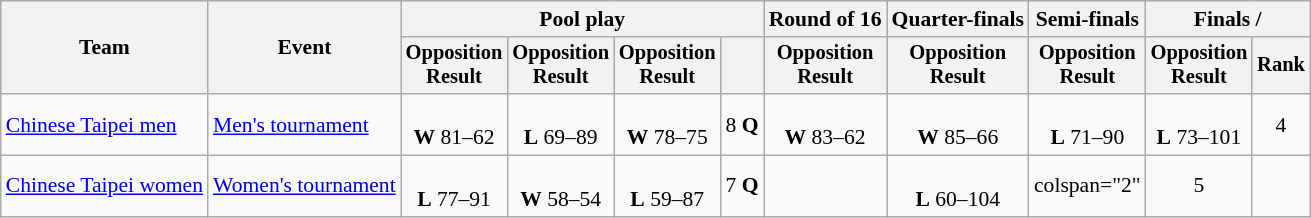<table class="wikitable" style="font-size:90%; text-align:center">
<tr>
<th rowspan="2">Team</th>
<th rowspan="2">Event</th>
<th colspan="4">Pool play</th>
<th>Round of 16</th>
<th>Quarter-finals</th>
<th>Semi-finals</th>
<th colspan="2">Finals / </th>
</tr>
<tr style=font-size:95%>
<th>Opposition<br>Result</th>
<th>Opposition<br>Result</th>
<th>Opposition<br>Result</th>
<th></th>
<th>Opposition<br>Result</th>
<th>Opposition<br>Result</th>
<th>Opposition<br>Result</th>
<th>Opposition<br>Result</th>
<th>Rank</th>
</tr>
<tr>
<td align="left"><a href='#'>Chinese Taipei men</a></td>
<td align="left"><a href='#'>Men's tournament</a></td>
<td><br><strong>W</strong> 81–62</td>
<td><br><strong>L</strong> 69–89</td>
<td><br><strong>W</strong> 78–75</td>
<td>8 <strong>Q</strong></td>
<td><br><strong>W</strong> 83–62</td>
<td><br><strong>W</strong> 85–66</td>
<td><br><strong>L</strong> 71–90</td>
<td><br><strong>L</strong> 73–101</td>
<td>4</td>
</tr>
<tr>
<td align="left"><a href='#'>Chinese Taipei women</a></td>
<td align="left"><a href='#'>Women's tournament</a></td>
<td><br><strong>L</strong> 77–91</td>
<td><br><strong>W</strong> 58–54</td>
<td><br><strong>L</strong> 59–87</td>
<td>7 <strong>Q</strong></td>
<td></td>
<td><br><strong>L</strong> 60–104</td>
<td>colspan="2" </td>
<td>5</td>
</tr>
</table>
